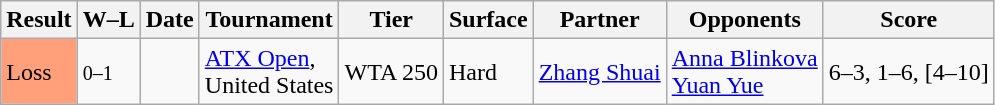<table class="sortable wikitable">
<tr>
<th>Result</th>
<th class="unsortable">W–L</th>
<th>Date</th>
<th>Tournament</th>
<th>Tier</th>
<th>Surface</th>
<th>Partner</th>
<th>Opponents</th>
<th class="unsortable">Score</th>
</tr>
<tr>
<td bgcolor=FFA07A>Loss</td>
<td><small>0–1</small></td>
<td><a href='#'></a></td>
<td><a href='#'>ATX Open</a>, <br>United States</td>
<td>WTA 250</td>
<td>Hard</td>
<td> <a href='#'>Zhang Shuai</a></td>
<td> <a href='#'>Anna Blinkova</a> <br>  <a href='#'>Yuan Yue</a></td>
<td>6–3, 1–6, [4–10]</td>
</tr>
</table>
